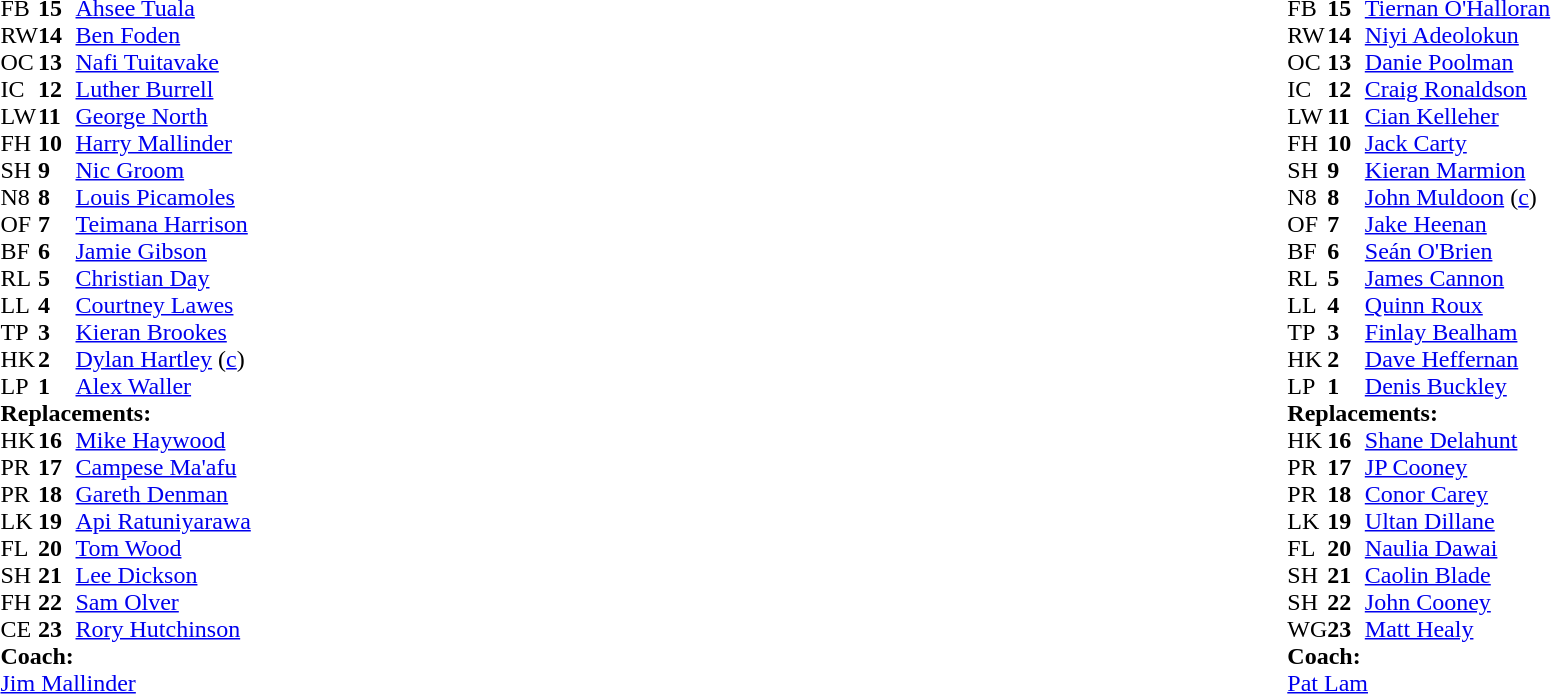<table style="width:100%">
<tr>
<td style="vertical-align:top; width:50%"><br><table cellspacing="0" cellpadding="0">
<tr>
<th width="25"></th>
<th width="25"></th>
</tr>
<tr>
<td>FB</td>
<td><strong>15</strong></td>
<td> <a href='#'>Ahsee Tuala</a></td>
<td></td>
<td></td>
</tr>
<tr>
<td>RW</td>
<td><strong>14</strong></td>
<td> <a href='#'>Ben Foden</a></td>
</tr>
<tr>
<td>OC</td>
<td><strong>13</strong></td>
<td> <a href='#'>Nafi Tuitavake</a></td>
</tr>
<tr>
<td>IC</td>
<td><strong>12</strong></td>
<td> <a href='#'>Luther Burrell</a></td>
<td></td>
<td></td>
</tr>
<tr>
<td>LW</td>
<td><strong>11</strong></td>
<td> <a href='#'>George North</a></td>
</tr>
<tr>
<td>FH</td>
<td><strong>10</strong></td>
<td> <a href='#'>Harry Mallinder</a></td>
</tr>
<tr>
<td>SH</td>
<td><strong>9</strong></td>
<td> <a href='#'>Nic Groom</a></td>
<td></td>
<td></td>
</tr>
<tr>
<td>N8</td>
<td><strong>8</strong></td>
<td> <a href='#'>Louis Picamoles</a></td>
</tr>
<tr>
<td>OF</td>
<td><strong>7</strong></td>
<td> <a href='#'>Teimana Harrison</a></td>
<td></td>
<td></td>
</tr>
<tr>
<td>BF</td>
<td><strong>6</strong></td>
<td> <a href='#'>Jamie Gibson</a></td>
<td></td>
</tr>
<tr>
<td>RL</td>
<td><strong>5</strong></td>
<td> <a href='#'>Christian Day</a></td>
<td></td>
<td></td>
</tr>
<tr>
<td>LL</td>
<td><strong>4</strong></td>
<td> <a href='#'>Courtney Lawes</a></td>
</tr>
<tr>
<td>TP</td>
<td><strong>3</strong></td>
<td> <a href='#'>Kieran Brookes</a></td>
<td></td>
<td></td>
</tr>
<tr>
<td>HK</td>
<td><strong>2</strong></td>
<td> <a href='#'>Dylan Hartley</a> (<a href='#'>c</a>)</td>
<td></td>
<td></td>
</tr>
<tr>
<td>LP</td>
<td><strong>1</strong></td>
<td> <a href='#'>Alex Waller</a></td>
<td></td>
<td></td>
</tr>
<tr>
<td colspan=3><strong>Replacements:</strong></td>
</tr>
<tr>
<td>HK</td>
<td><strong>16</strong></td>
<td> <a href='#'>Mike Haywood</a></td>
<td></td>
<td></td>
</tr>
<tr>
<td>PR</td>
<td><strong>17</strong></td>
<td> <a href='#'>Campese Ma'afu</a></td>
<td></td>
<td></td>
</tr>
<tr>
<td>PR</td>
<td><strong>18</strong></td>
<td> <a href='#'>Gareth Denman</a></td>
<td></td>
<td></td>
</tr>
<tr>
<td>LK</td>
<td><strong>19</strong></td>
<td> <a href='#'>Api Ratuniyarawa</a></td>
<td></td>
<td></td>
</tr>
<tr>
<td>FL</td>
<td><strong>20</strong></td>
<td> <a href='#'>Tom Wood</a></td>
<td></td>
<td></td>
</tr>
<tr>
<td>SH</td>
<td><strong>21</strong></td>
<td> <a href='#'>Lee Dickson</a></td>
<td></td>
<td></td>
</tr>
<tr>
<td>FH</td>
<td><strong>22</strong></td>
<td> <a href='#'>Sam Olver</a></td>
</tr>
<tr>
<td>CE</td>
<td><strong>23</strong></td>
<td> <a href='#'>Rory Hutchinson</a></td>
<td></td>
<td></td>
</tr>
<tr>
<td colspan=3><strong>Coach:</strong></td>
</tr>
<tr>
<td colspan="4"> <a href='#'>Jim Mallinder</a></td>
</tr>
</table>
</td>
<td style="vertical-align:top"></td>
<td style="vertical-align:top; width:50%"><br><table cellspacing="0" cellpadding="0" style="margin:auto">
<tr>
<th width="25"></th>
<th width="25"></th>
</tr>
<tr>
<td>FB</td>
<td><strong>15</strong></td>
<td> <a href='#'>Tiernan O'Halloran</a></td>
</tr>
<tr>
<td>RW</td>
<td><strong>14</strong></td>
<td> <a href='#'>Niyi Adeolokun</a></td>
</tr>
<tr>
<td>OC</td>
<td><strong>13</strong></td>
<td> <a href='#'>Danie Poolman</a></td>
</tr>
<tr>
<td>IC</td>
<td><strong>12</strong></td>
<td> <a href='#'>Craig Ronaldson</a></td>
</tr>
<tr>
<td>LW</td>
<td><strong>11</strong></td>
<td> <a href='#'>Cian Kelleher</a></td>
<td></td>
</tr>
<tr>
<td>FH</td>
<td><strong>10</strong></td>
<td> <a href='#'>Jack Carty</a></td>
</tr>
<tr>
<td>SH</td>
<td><strong>9</strong></td>
<td> <a href='#'>Kieran Marmion</a></td>
<td></td>
</tr>
<tr>
<td>N8</td>
<td><strong>8</strong></td>
<td> <a href='#'>John Muldoon</a> (<a href='#'>c</a>)</td>
</tr>
<tr>
<td>OF</td>
<td><strong>7</strong></td>
<td> <a href='#'>Jake Heenan</a></td>
<td></td>
</tr>
<tr>
<td>BF</td>
<td><strong>6</strong></td>
<td> <a href='#'>Seán O'Brien</a></td>
</tr>
<tr>
<td>RL</td>
<td><strong>5</strong></td>
<td> <a href='#'>James Cannon</a></td>
<td></td>
</tr>
<tr>
<td>LL</td>
<td><strong>4</strong></td>
<td> <a href='#'>Quinn Roux</a></td>
</tr>
<tr>
<td>TP</td>
<td><strong>3</strong></td>
<td> <a href='#'>Finlay Bealham</a></td>
<td></td>
</tr>
<tr>
<td>HK</td>
<td><strong>2</strong></td>
<td> <a href='#'>Dave Heffernan</a></td>
</tr>
<tr>
<td>LP</td>
<td><strong>1</strong></td>
<td> <a href='#'>Denis Buckley</a></td>
</tr>
<tr>
<td colspan=3><strong>Replacements:</strong></td>
</tr>
<tr>
<td>HK</td>
<td><strong>16</strong></td>
<td> <a href='#'>Shane Delahunt</a></td>
</tr>
<tr>
<td>PR</td>
<td><strong>17</strong></td>
<td> <a href='#'>JP Cooney</a></td>
</tr>
<tr>
<td>PR</td>
<td><strong>18</strong></td>
<td> <a href='#'>Conor Carey</a></td>
<td></td>
</tr>
<tr>
<td>LK</td>
<td><strong>19</strong></td>
<td> <a href='#'>Ultan Dillane</a></td>
<td></td>
</tr>
<tr>
<td>FL</td>
<td><strong>20</strong></td>
<td> <a href='#'>Naulia Dawai</a></td>
<td></td>
</tr>
<tr>
<td>SH</td>
<td><strong>21</strong></td>
<td> <a href='#'>Caolin Blade</a></td>
</tr>
<tr>
<td>SH</td>
<td><strong>22</strong></td>
<td> <a href='#'>John Cooney</a></td>
<td></td>
</tr>
<tr>
<td>WG</td>
<td><strong>23</strong></td>
<td> <a href='#'>Matt Healy</a></td>
<td></td>
</tr>
<tr>
<td colspan=3><strong>Coach:</strong></td>
</tr>
<tr>
<td colspan="4"> <a href='#'>Pat Lam</a></td>
</tr>
</table>
</td>
</tr>
</table>
